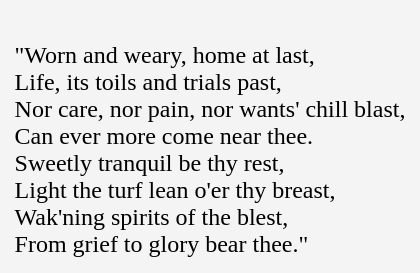<table cellpadding=10 border="0" align=center>
<tr>
<td bgcolor=#f4f4f4><br>"Worn and weary, home at last,<br>
Life, its toils and trials past,<br>
Nor care, nor pain, nor wants' chill blast,<br>
Can ever more come near thee.<br>Sweetly tranquil be thy rest,<br>
Light the turf lean o'er thy breast,<br>
Wak'ning spirits of the blest,<br>
From grief to glory bear thee."<br></td>
</tr>
</table>
